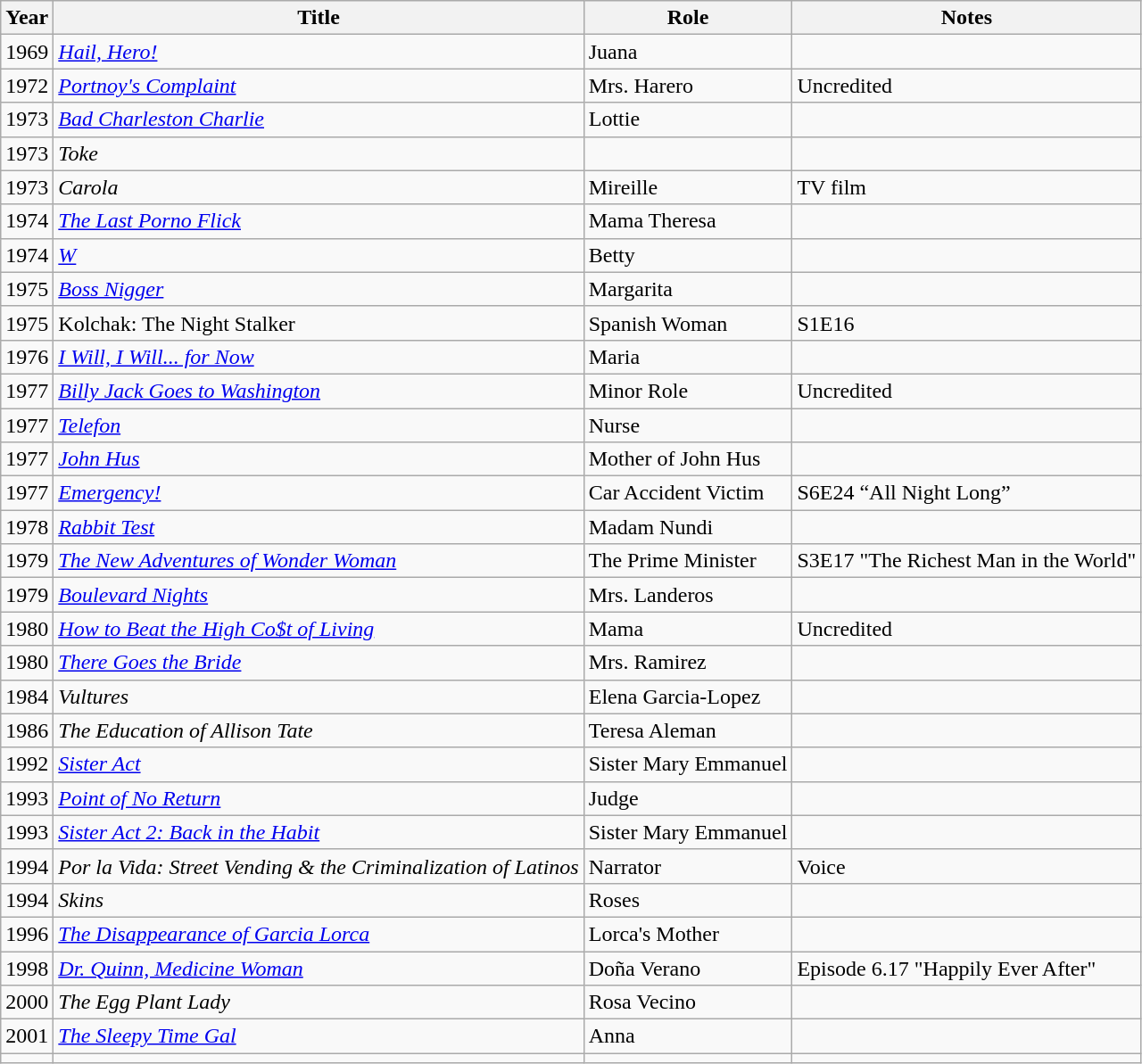<table class="wikitable">
<tr>
<th>Year</th>
<th>Title</th>
<th>Role</th>
<th>Notes</th>
</tr>
<tr>
<td>1969</td>
<td><em><a href='#'>Hail, Hero!</a></em></td>
<td>Juana</td>
<td></td>
</tr>
<tr>
<td>1972</td>
<td><em><a href='#'>Portnoy's Complaint</a></em></td>
<td>Mrs. Harero</td>
<td>Uncredited</td>
</tr>
<tr>
<td>1973</td>
<td><em><a href='#'>Bad Charleston Charlie</a></em></td>
<td>Lottie</td>
<td></td>
</tr>
<tr>
<td>1973</td>
<td><em>Toke</em></td>
<td></td>
<td></td>
</tr>
<tr>
<td>1973</td>
<td><em>Carola</em></td>
<td>Mireille</td>
<td>TV film</td>
</tr>
<tr>
<td>1974</td>
<td><em><a href='#'>The Last Porno Flick</a></em></td>
<td>Mama Theresa</td>
<td></td>
</tr>
<tr>
<td>1974</td>
<td><em><a href='#'>W</a></em></td>
<td>Betty</td>
<td></td>
</tr>
<tr>
<td>1975</td>
<td><em><a href='#'>Boss Nigger</a></em></td>
<td>Margarita</td>
<td></td>
</tr>
<tr>
<td>1975</td>
<td>Kolchak:  The Night Stalker</td>
<td>Spanish Woman</td>
<td>S1E16</td>
</tr>
<tr>
<td>1976</td>
<td><em><a href='#'>I Will, I Will... for Now</a></em></td>
<td>Maria</td>
<td></td>
</tr>
<tr>
<td>1977</td>
<td><em><a href='#'>Billy Jack Goes to Washington</a></em></td>
<td>Minor Role</td>
<td>Uncredited</td>
</tr>
<tr>
<td>1977</td>
<td><em><a href='#'>Telefon</a></em></td>
<td>Nurse</td>
<td></td>
</tr>
<tr>
<td>1977</td>
<td><em><a href='#'>John Hus</a></em></td>
<td>Mother of John Hus</td>
<td></td>
</tr>
<tr>
<td>1977</td>
<td><em><a href='#'>Emergency!</a></em></td>
<td>Car Accident Victim</td>
<td>S6E24 “All Night Long”</td>
</tr>
<tr>
<td>1978</td>
<td><em><a href='#'>Rabbit Test</a></em></td>
<td>Madam Nundi</td>
<td></td>
</tr>
<tr>
<td>1979</td>
<td><em><a href='#'>The New Adventures of Wonder Woman</a></em></td>
<td>The Prime Minister</td>
<td>S3E17 "The Richest Man in the World"</td>
</tr>
<tr>
<td>1979</td>
<td><em><a href='#'>Boulevard Nights</a></em></td>
<td>Mrs. Landeros</td>
<td></td>
</tr>
<tr>
<td>1980</td>
<td><em><a href='#'>How to Beat the High Co$t of Living</a></em></td>
<td>Mama</td>
<td>Uncredited</td>
</tr>
<tr>
<td>1980</td>
<td><em><a href='#'>There Goes the Bride</a></em></td>
<td>Mrs. Ramirez</td>
<td></td>
</tr>
<tr>
<td>1984</td>
<td><em>Vultures</em></td>
<td>Elena Garcia-Lopez</td>
<td></td>
</tr>
<tr>
<td>1986</td>
<td><em>The Education of Allison Tate</em></td>
<td>Teresa Aleman</td>
<td></td>
</tr>
<tr>
<td>1992</td>
<td><em><a href='#'>Sister Act</a></em></td>
<td>Sister Mary Emmanuel</td>
<td></td>
</tr>
<tr>
<td>1993</td>
<td><em><a href='#'>Point of No Return</a></em></td>
<td>Judge</td>
<td></td>
</tr>
<tr>
<td>1993</td>
<td><em><a href='#'>Sister Act 2: Back in the Habit</a></em></td>
<td>Sister Mary Emmanuel</td>
<td></td>
</tr>
<tr>
<td>1994</td>
<td><em>Por la Vida: Street Vending & the Criminalization of Latinos</em></td>
<td>Narrator</td>
<td>Voice</td>
</tr>
<tr>
<td>1994</td>
<td><em>Skins</em></td>
<td>Roses</td>
<td></td>
</tr>
<tr>
<td>1996</td>
<td><em><a href='#'>The Disappearance of Garcia Lorca</a></em></td>
<td>Lorca's Mother</td>
<td></td>
</tr>
<tr>
<td>1998</td>
<td><em><a href='#'>Dr. Quinn, Medicine Woman</a></em></td>
<td>Doña Verano</td>
<td>Episode 6.17 "Happily Ever After"</td>
</tr>
<tr>
<td>2000</td>
<td><em>The Egg Plant Lady</em></td>
<td>Rosa Vecino</td>
<td></td>
</tr>
<tr>
<td>2001</td>
<td><em><a href='#'>The Sleepy Time Gal</a></em></td>
<td>Anna</td>
<td></td>
</tr>
<tr>
<td></td>
<td></td>
<td></td>
<td></td>
</tr>
</table>
